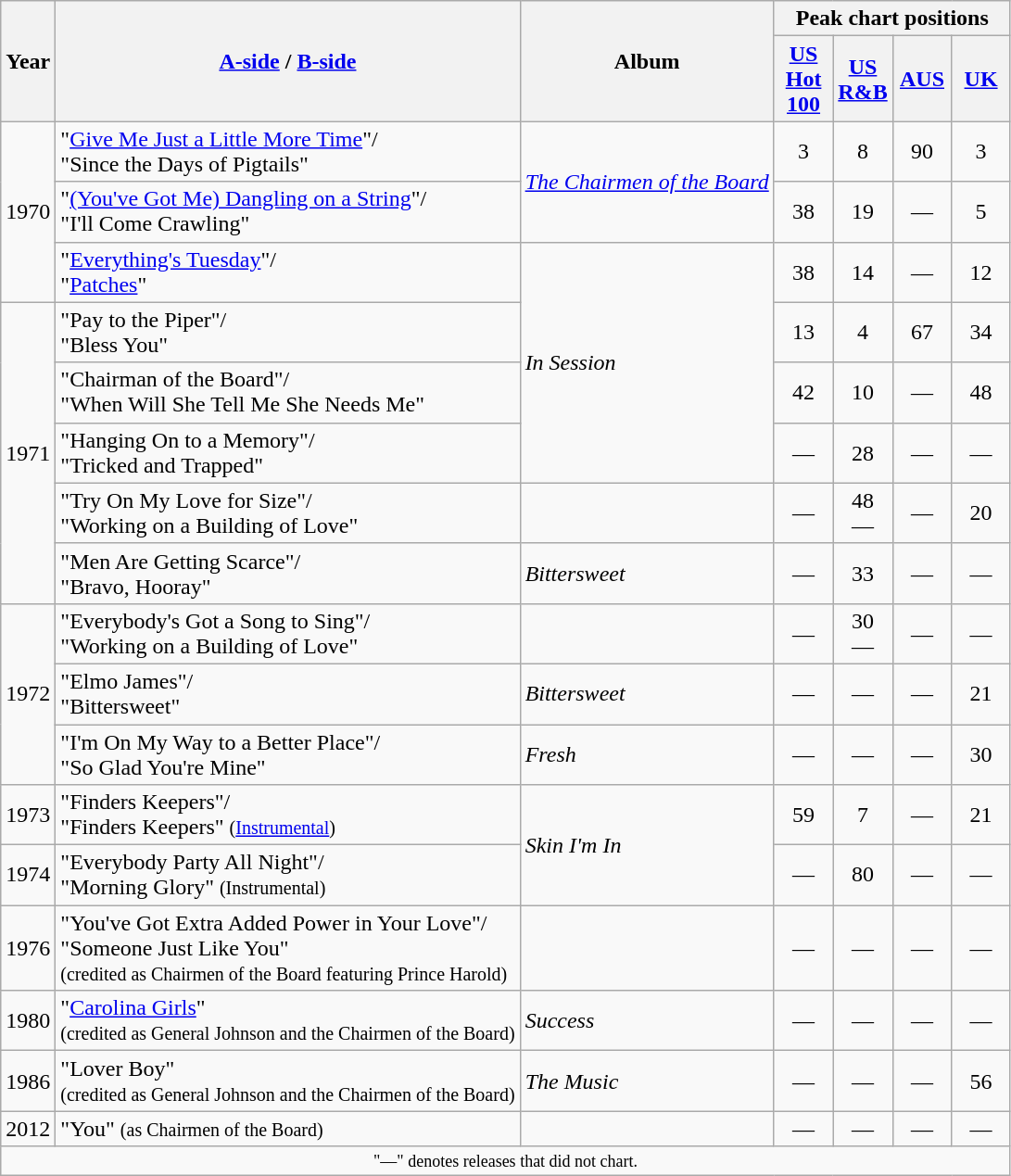<table class="wikitable">
<tr>
<th rowspan="2">Year</th>
<th rowspan="2"><a href='#'>A-side</a> / <a href='#'>B-side</a></th>
<th rowspan="2">Album</th>
<th colspan="4">Peak chart positions</th>
</tr>
<tr>
<th width="35"><a href='#'>US Hot 100</a><br></th>
<th width="35"><a href='#'>US R&B</a><br></th>
<th width="35"><a href='#'>AUS</a><br></th>
<th width="35"><a href='#'>UK</a><br></th>
</tr>
<tr>
<td rowspan="3">1970</td>
<td>"<a href='#'>Give Me Just a Little More Time</a>"/<br> "Since the Days of Pigtails"</td>
<td rowspan="2"><em><a href='#'>The Chairmen of the Board</a></em></td>
<td align="center">3</td>
<td align="center">8</td>
<td align="center">90</td>
<td align="center">3</td>
</tr>
<tr>
<td>"<a href='#'>(You've Got Me) Dangling on a String</a>"/<br> "I'll Come Crawling"</td>
<td align="center">38</td>
<td align="center">19</td>
<td align="center">—</td>
<td align="center">5</td>
</tr>
<tr>
<td>"<a href='#'>Everything's Tuesday</a>"/<br> "<a href='#'>Patches</a>"</td>
<td rowspan="4"><em>In Session</em></td>
<td align="center">38</td>
<td align="center">14</td>
<td align="center">—</td>
<td align="center">12</td>
</tr>
<tr>
<td rowspan="5">1971</td>
<td>"Pay to the Piper"/<br>"Bless You"</td>
<td align="center">13</td>
<td align="center">4</td>
<td align="center">67</td>
<td align="center">34</td>
</tr>
<tr>
<td>"Chairman of the Board"/<br>"When Will She Tell Me She Needs Me"</td>
<td align="center">42</td>
<td align="center">10</td>
<td align="center">—</td>
<td align="center">48</td>
</tr>
<tr>
<td>"Hanging On to a Memory"/<br>"Tricked and Trapped"</td>
<td align="center">—</td>
<td align="center">28</td>
<td align="center">—</td>
<td align="center">—</td>
</tr>
<tr>
<td>"Try On My Love for Size"/<br>"Working on a Building of Love"</td>
<td></td>
<td align="center">—</td>
<td align="center">48 <br> —</td>
<td align="center">—</td>
<td align="center">20</td>
</tr>
<tr>
<td>"Men Are Getting Scarce"/<br>"Bravo, Hooray"</td>
<td><em>Bittersweet</em></td>
<td align="center">—</td>
<td align="center">33</td>
<td align="center">—</td>
<td align="center">—</td>
</tr>
<tr>
<td rowspan="3">1972</td>
<td>"Everybody's Got a Song to Sing"/<br>"Working on a Building of Love"</td>
<td></td>
<td align="center">—</td>
<td align="center">30 <br> —</td>
<td align="center">—</td>
<td align="center">—</td>
</tr>
<tr>
<td>"Elmo James"/<br>"Bittersweet"</td>
<td><em>Bittersweet</em></td>
<td align="center">—</td>
<td align="center">—</td>
<td align="center">—</td>
<td align="center">21</td>
</tr>
<tr>
<td>"I'm On My Way to a Better Place"/<br>"So Glad You're Mine"</td>
<td><em>Fresh</em></td>
<td align="center">—</td>
<td align="center">—</td>
<td align="center">—</td>
<td align="center">30</td>
</tr>
<tr>
<td>1973</td>
<td>"Finders Keepers"/<br>"Finders Keepers" <small>(<a href='#'>Instrumental</a>)</small></td>
<td rowspan="2"><em>Skin I'm In</em></td>
<td align="center">59</td>
<td align="center">7</td>
<td align="center">—</td>
<td align="center">21</td>
</tr>
<tr>
<td>1974</td>
<td>"Everybody Party All Night"/ <br>  "Morning Glory" <small>(Instrumental)</small></td>
<td align="center">—</td>
<td align="center">80</td>
<td align="center">—</td>
<td align="center">—</td>
</tr>
<tr>
<td>1976</td>
<td>"You've Got Extra Added Power in Your Love"/ <br>  "Someone Just Like You" <br><small>(credited as Chairmen of the Board featuring Prince Harold)</small></td>
<td></td>
<td align="center">—</td>
<td align="center">—</td>
<td align="center">—</td>
<td align="center">—</td>
</tr>
<tr>
<td>1980</td>
<td>"<a href='#'>Carolina Girls</a>"<br><small>(credited as General Johnson and the Chairmen of the Board)</small></td>
<td><em>Success</em></td>
<td align="center">—</td>
<td align="center">—</td>
<td align="center">—</td>
<td align="center">—</td>
</tr>
<tr>
<td>1986</td>
<td>"Lover Boy" <br><small>(credited as General Johnson and the Chairmen of the Board)</small></td>
<td><em>The Music</em></td>
<td align="center">—</td>
<td align="center">—</td>
<td align="center">—</td>
<td align="center">56</td>
</tr>
<tr>
<td>2012</td>
<td>"You" <small>(as Chairmen of the Board)</small></td>
<td></td>
<td align="center">—</td>
<td align="center">—</td>
<td align="center">—</td>
<td align="center">—</td>
</tr>
<tr>
<td colspan="8" style="text-align:center; font-size:9pt;">"—" denotes releases that did not chart.</td>
</tr>
</table>
